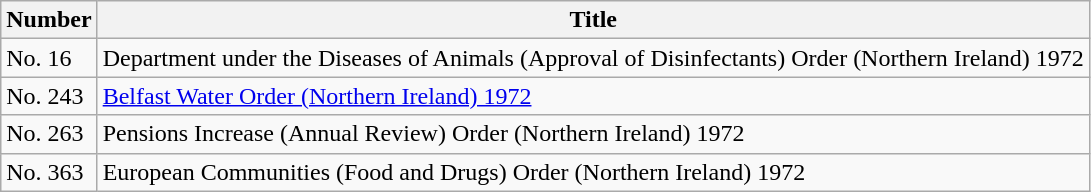<table class="wikitable collapsible">
<tr>
<th>Number</th>
<th>Title</th>
</tr>
<tr>
<td>No. 16</td>
<td>Department under the Diseases of Animals (Approval of Disinfectants) Order (Northern Ireland) 1972</td>
</tr>
<tr>
<td>No. 243</td>
<td><a href='#'>Belfast Water Order (Northern Ireland) 1972</a></td>
</tr>
<tr>
<td>No. 263</td>
<td>Pensions Increase (Annual Review) Order (Northern Ireland) 1972</td>
</tr>
<tr>
<td>No. 363</td>
<td>European Communities (Food and Drugs) Order (Northern Ireland) 1972</td>
</tr>
</table>
